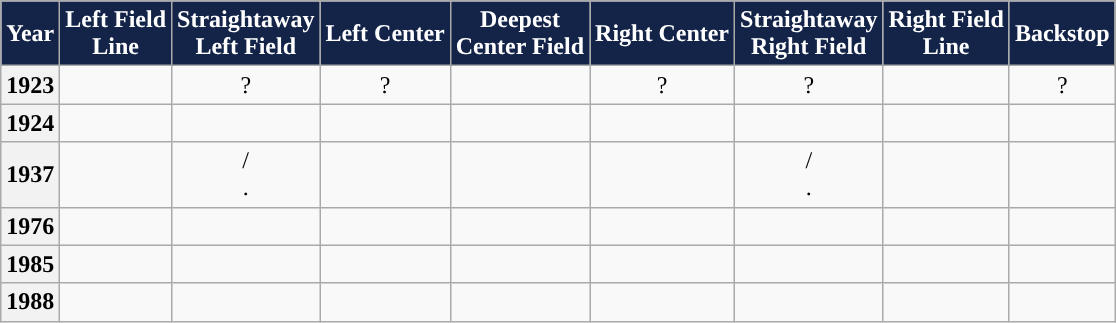<table class="wikitable sortable" size="100%;" style="font-style:bold; border:3px;">
<tr style="text-align:center">
<th style="background:#132448;color:#FFFFFF;">Year</th>
<th style="background:#132448;color:#FFFFFF;">Left Field<br>Line</th>
<th style="background:#132448;color:#FFFFFF;">Straightaway<br>Left Field</th>
<th style="background:#132448;color:#FFFFFF;">Left Center</th>
<th style="background:#132448;color:#FFFFFF;">Deepest<br>Center Field</th>
<th style="background:#132448;color:#FFFFFF;">Right Center</th>
<th style="background:#132448;color:#FFFFFF;">Straightaway<br>Right Field</th>
<th style="background:#132448;color:#FFFFFF;">Right Field<br>Line</th>
<th style="background:#132448;color:#FFFFFF;">Backstop</th>
</tr>
<tr style="text-align:center;">
<th>1923</th>
<td></td>
<td>?</td>
<td>?</td>
<td></td>
<td>?</td>
<td>?</td>
<td></td>
<td>?</td>
</tr>
<tr style="text-align:center;">
<th>1924</th>
<td></td>
<td></td>
<td></td>
<td></td>
<td></td>
<td></td>
<td></td>
<td></td>
</tr>
<tr style="text-align:center;">
<th>1937</th>
<td></td>
<td> /<br> .</td>
<td></td>
<td></td>
<td></td>
<td> /<br> .</td>
<td></td>
<td></td>
</tr>
<tr style="text-align:center;">
<th>1976</th>
<td></td>
<td></td>
<td></td>
<td></td>
<td></td>
<td></td>
<td></td>
<td></td>
</tr>
<tr style="text-align:center;">
<th>1985</th>
<td></td>
<td></td>
<td></td>
<td></td>
<td></td>
<td></td>
<td></td>
<td></td>
</tr>
<tr style="text-align:center;">
<th>1988</th>
<td></td>
<td></td>
<td></td>
<td></td>
<td></td>
<td></td>
<td></td>
<td></td>
</tr>
</table>
